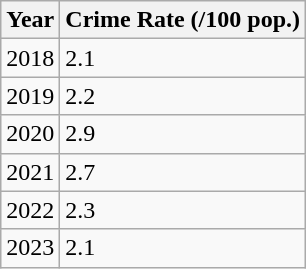<table class="wikitable">
<tr>
<th>Year</th>
<th>Crime Rate (/100 pop.)</th>
</tr>
<tr>
<td>2018</td>
<td>2.1</td>
</tr>
<tr>
<td>2019</td>
<td>2.2</td>
</tr>
<tr>
<td>2020</td>
<td>2.9</td>
</tr>
<tr>
<td>2021</td>
<td>2.7</td>
</tr>
<tr>
<td>2022</td>
<td>2.3</td>
</tr>
<tr>
<td>2023</td>
<td>2.1</td>
</tr>
</table>
